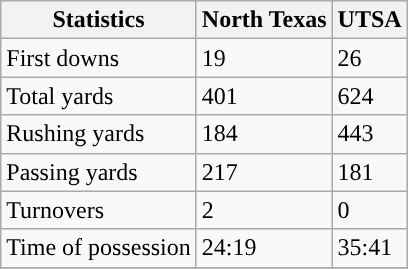<table class="wikitable">
<tr>
<th>Statistics</th>
<th>North Texas</th>
<th>UTSA</th>
</tr>
<tr>
<td>First downs</td>
<td>19</td>
<td>26</td>
</tr>
<tr>
<td>Total yards</td>
<td>401</td>
<td>624</td>
</tr>
<tr>
<td>Rushing yards</td>
<td>184</td>
<td>443</td>
</tr>
<tr>
<td>Passing yards</td>
<td>217</td>
<td>181</td>
</tr>
<tr>
<td>Turnovers</td>
<td>2</td>
<td>0</td>
</tr>
<tr>
<td>Time of possession</td>
<td>24:19</td>
<td>35:41</td>
</tr>
<tr>
</tr>
</table>
